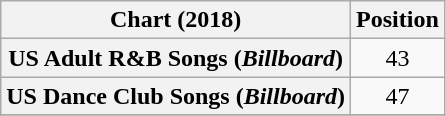<table class="wikitable sortable plainrowheaders" style="text-align:center">
<tr>
<th scope="col">Chart (2018)</th>
<th scope="col">Position</th>
</tr>
<tr>
<th scope="row">US Adult R&B Songs (<em>Billboard</em>)</th>
<td>43</td>
</tr>
<tr>
<th scope="row">US Dance Club Songs (<em>Billboard</em>)</th>
<td>47</td>
</tr>
<tr>
</tr>
</table>
